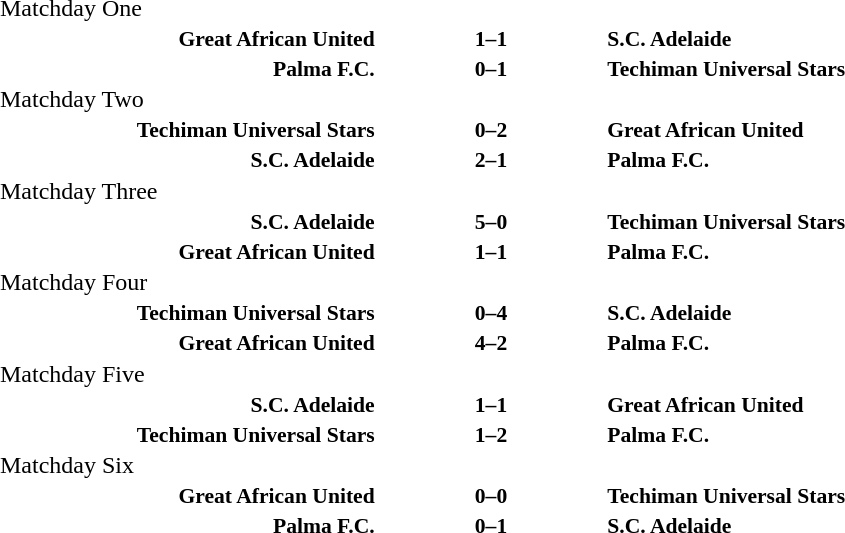<table width=100% cellspacing=1>
<tr>
<th width=20%></th>
<th width=12%></th>
<th width=20%></th>
<th></th>
</tr>
<tr>
<td>Matchday One</td>
</tr>
<tr style=font-size:90%>
<td align=right><strong>Great African United</strong></td>
<td align=center><strong>1–1</strong></td>
<td><strong>S.C. Adelaide</strong></td>
</tr>
<tr style=font-size:90%>
<td align=right><strong>Palma F.C.</strong></td>
<td align=center><strong>0–1</strong></td>
<td><strong>Techiman Universal Stars</strong></td>
</tr>
<tr>
<td>Matchday Two</td>
</tr>
<tr style=font-size:90%>
<td align=right><strong>Techiman Universal Stars</strong></td>
<td align=center><strong>0–2</strong></td>
<td><strong>Great African United</strong></td>
</tr>
<tr style=font-size:90%>
<td align=right><strong>S.C. Adelaide</strong></td>
<td align=center><strong>2–1</strong></td>
<td><strong>Palma F.C.</strong></td>
</tr>
<tr>
<td>Matchday Three</td>
</tr>
<tr style=font-size:90%>
<td align=right><strong>S.C. Adelaide</strong></td>
<td align=center><strong>5–0</strong></td>
<td><strong>Techiman Universal Stars</strong></td>
</tr>
<tr style=font-size:90%>
<td align=right><strong>Great African United</strong></td>
<td align=center><strong>1–1</strong></td>
<td><strong>Palma F.C.</strong></td>
</tr>
<tr>
<td>Matchday Four</td>
</tr>
<tr style=font-size:90%>
<td align=right><strong>Techiman Universal Stars</strong></td>
<td align=center><strong>0–4</strong></td>
<td><strong>S.C. Adelaide</strong></td>
</tr>
<tr style=font-size:90%>
<td align=right><strong>Great African United</strong></td>
<td align=center><strong>4–2</strong></td>
<td><strong>Palma F.C.</strong></td>
</tr>
<tr>
<td>Matchday Five</td>
</tr>
<tr style=font-size:90%>
<td align=right><strong>S.C. Adelaide</strong></td>
<td align=center><strong>1–1</strong></td>
<td><strong>Great African United</strong></td>
</tr>
<tr style=font-size:90%>
<td align=right><strong>Techiman Universal Stars</strong></td>
<td align=center><strong>1–2</strong></td>
<td><strong>Palma F.C.</strong></td>
</tr>
<tr>
<td>Matchday Six</td>
</tr>
<tr style=font-size:90%>
<td align=right><strong>Great African United</strong></td>
<td align=center><strong>0–0</strong></td>
<td><strong>Techiman Universal Stars</strong></td>
</tr>
<tr style=font-size:90%>
<td align=right><strong>Palma F.C.</strong></td>
<td align=center><strong>0–1</strong></td>
<td><strong>S.C. Adelaide</strong></td>
</tr>
</table>
